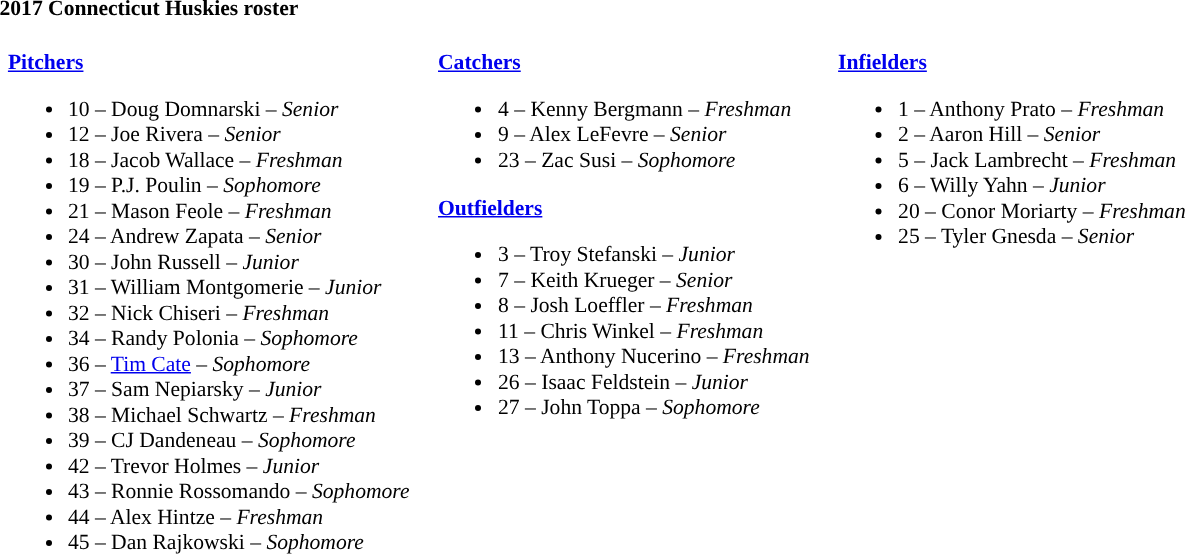<table class="toccolours" style="border-collapse:collapse; font-size:90%;">
<tr>
<td colspan="6"><strong>2017 Connecticut Huskies roster</strong></td>
</tr>
<tr>
<td width="03"> </td>
<td valign="top"><br><strong><a href='#'>Pitchers</a></strong><ul><li>10 – Doug Domnarski – <em>Senior</em></li><li>12 – Joe Rivera – <em> Senior</em></li><li>18 – Jacob Wallace – <em>Freshman</em></li><li>19 – P.J. Poulin – <em>Sophomore</em></li><li>21 – Mason Feole – <em>Freshman</em></li><li>24 – Andrew Zapata – <em>Senior</em></li><li>30 – John Russell – <em>Junior</em></li><li>31 – William Montgomerie – <em>Junior</em></li><li>32 – Nick Chiseri – <em>Freshman</em></li><li>34 – Randy Polonia – <em>Sophomore</em></li><li>36 – <a href='#'>Tim Cate</a> – <em>Sophomore</em></li><li>37 – Sam Nepiarsky – <em> Junior</em></li><li>38 – Michael Schwartz – <em>Freshman</em></li><li>39 – CJ Dandeneau – <em> Sophomore</em></li><li>42 – Trevor Holmes – <em> Junior</em></li><li>43 – Ronnie Rossomando – <em>Sophomore</em></li><li>44 – Alex Hintze – <em> Freshman</em></li><li>45 – Dan Rajkowski – <em> Sophomore</em></li></ul></td>
<td width="15"> </td>
<td valign="top"><br><strong><a href='#'>Catchers</a></strong><ul><li>4 – Kenny Bergmann – <em>Freshman</em></li><li>9 – Alex LeFevre – <em> Senior</em></li><li>23 – Zac Susi – <em>Sophomore</em></li></ul><strong><a href='#'>Outfielders</a></strong><ul><li>3 – Troy Stefanski – <em>Junior</em></li><li>7 – Keith Krueger – <em> Senior</em></li><li>8 – Josh Loeffler – <em>Freshman</em></li><li>11 – Chris Winkel – <em>Freshman</em></li><li>13 – Anthony Nucerino – <em>Freshman</em></li><li>26 – Isaac Feldstein – <em> Junior</em></li><li>27 – John Toppa – <em>Sophomore</em></li></ul></td>
<td width="15"> </td>
<td valign="top"><br><strong><a href='#'>Infielders</a></strong><ul><li>1 – Anthony Prato – <em>Freshman</em></li><li>2 – Aaron Hill – <em>Senior</em></li><li>5 – Jack Lambrecht – <em> Freshman</em></li><li>6 – Willy Yahn – <em>Junior</em></li><li>20 – Conor Moriarty – <em>Freshman</em></li><li>25 – Tyler Gnesda – <em>Senior</em></li></ul></td>
</tr>
</table>
